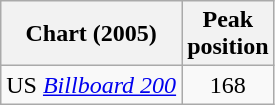<table class="wikitable">
<tr>
<th>Chart (2005)</th>
<th>Peak<br>position</th>
</tr>
<tr>
<td>US <em><a href='#'>Billboard 200</a></em></td>
<td style="text-align:center;">168</td>
</tr>
</table>
